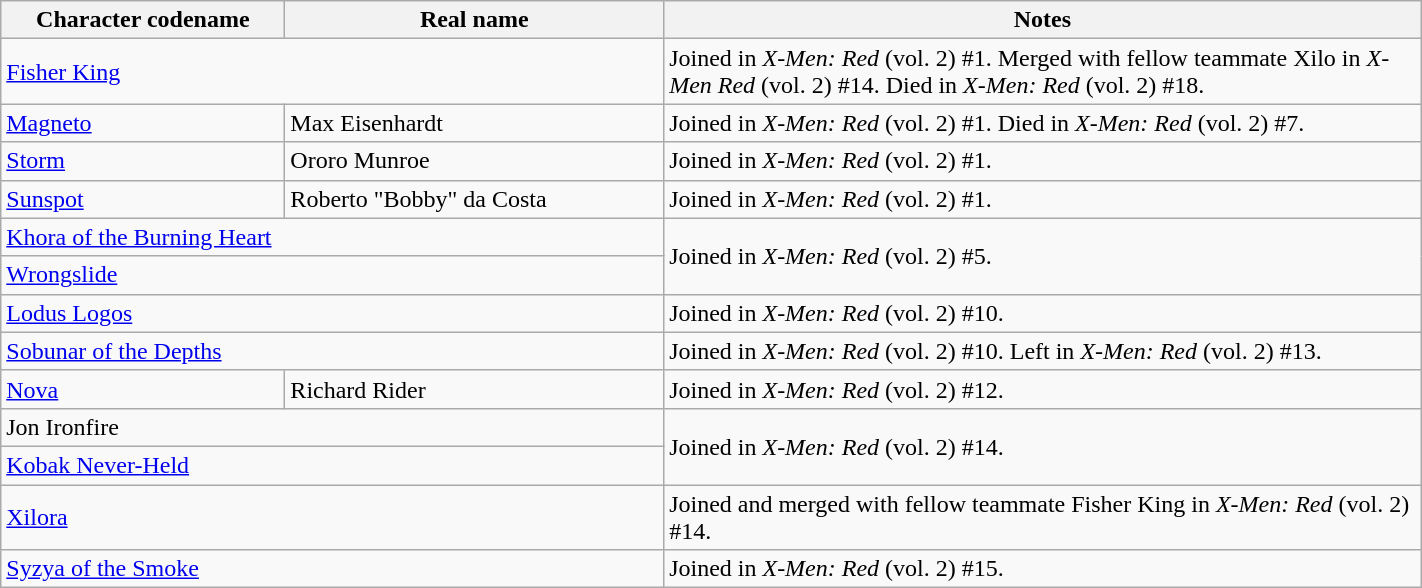<table class="wikitable sortable" style="width:75%;">
<tr>
<th style="width:15%;">Character codename</th>
<th style="width:20%;">Real name</th>
<th style="width:40%;">Notes</th>
</tr>
<tr>
<td colspan="2"><a href='#'>Fisher King</a></td>
<td>Joined in <em>X-Men: Red</em> (vol. 2) #1. Merged with fellow teammate Xilo in <em>X-Men Red</em> (vol. 2) #14. Died in <em>X-Men: Red</em> (vol. 2) #18.</td>
</tr>
<tr>
<td><a href='#'>Magneto</a></td>
<td>Max Eisenhardt</td>
<td>Joined in <em>X-Men: Red</em> (vol. 2) #1. Died in <em>X-Men: Red</em> (vol. 2) #7.</td>
</tr>
<tr>
<td><a href='#'>Storm</a></td>
<td>Ororo Munroe</td>
<td>Joined in <em>X-Men: Red</em> (vol. 2) #1.</td>
</tr>
<tr>
<td><a href='#'>Sunspot</a></td>
<td>Roberto "Bobby" da Costa</td>
<td>Joined in <em>X-Men: Red</em> (vol. 2) #1.</td>
</tr>
<tr>
<td colspan="2"><a href='#'>Khora of the Burning Heart</a></td>
<td rowspan="2">Joined in <em>X-Men: Red</em> (vol. 2) #5.</td>
</tr>
<tr>
<td colspan=2><a href='#'>Wrongslide</a></td>
</tr>
<tr>
<td colspan="2"><a href='#'>Lodus Logos</a></td>
<td>Joined in <em>X-Men: Red</em> (vol. 2) #10.</td>
</tr>
<tr>
<td colspan="2"><a href='#'>Sobunar of the Depths</a></td>
<td>Joined in <em>X-Men: Red</em> (vol. 2) #10. Left in <em>X-Men: Red</em> (vol. 2) #13.</td>
</tr>
<tr>
<td><a href='#'>Nova</a></td>
<td>Richard Rider</td>
<td>Joined in <em>X-Men: Red</em> (vol. 2) #12.</td>
</tr>
<tr>
<td colspan="2">Jon Ironfire</td>
<td rowspan="2">Joined in <em>X-Men: Red</em> (vol. 2) #14.</td>
</tr>
<tr>
<td colspan="2"><a href='#'>Kobak Never-Held</a></td>
</tr>
<tr>
<td colspan="2"><a href='#'>Xilora</a></td>
<td>Joined and merged with fellow teammate Fisher King in <em>X-Men: Red</em> (vol. 2) #14.</td>
</tr>
<tr>
<td colspan="2"><a href='#'>Syzya of the Smoke</a></td>
<td>Joined in <em>X-Men: Red</em> (vol. 2) #15.</td>
</tr>
</table>
